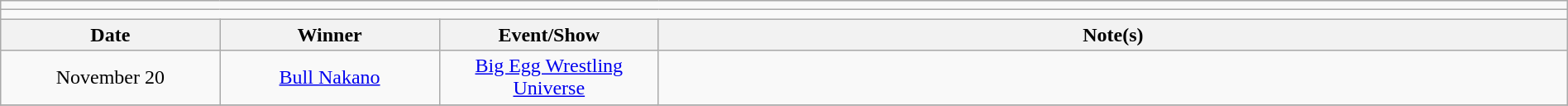<table class="wikitable" style="text-align:center; width:100%;">
<tr>
<td colspan="5"></td>
</tr>
<tr>
<td colspan="5"><strong></strong></td>
</tr>
<tr>
<th width=14%>Date</th>
<th width=14%>Winner</th>
<th width=14%>Event/Show</th>
<th width=58%>Note(s)</th>
</tr>
<tr>
<td>November 20</td>
<td><a href='#'>Bull Nakano</a></td>
<td><a href='#'>Big Egg Wrestling Universe</a></td>
<td align=left></td>
</tr>
<tr>
</tr>
</table>
